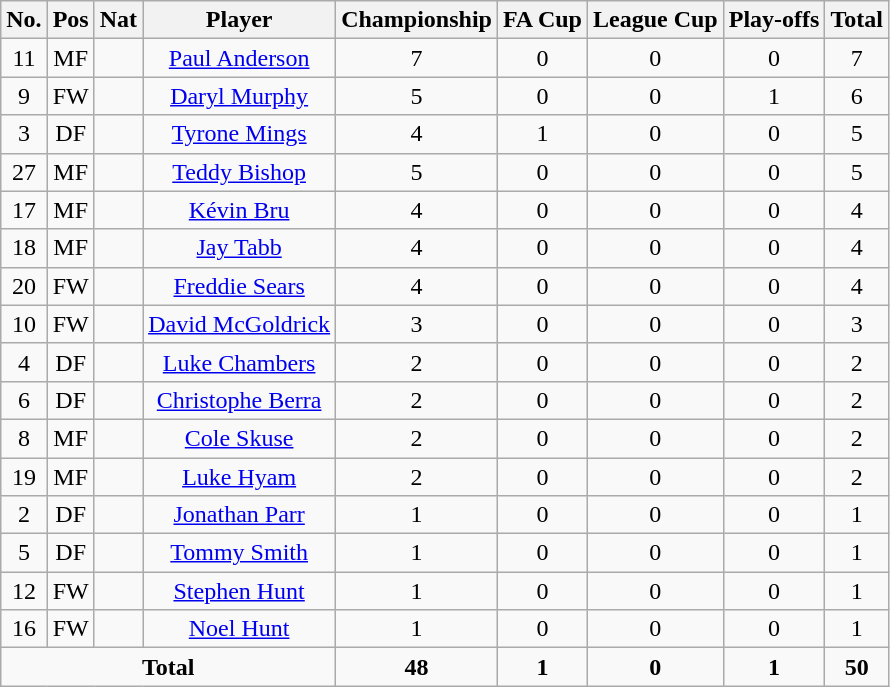<table class="wikitable" style="text-align:center">
<tr>
<th width=0%>No.</th>
<th width=0%>Pos</th>
<th width=0%>Nat</th>
<th width=0%>Player</th>
<th width=0%>Championship</th>
<th width=0%>FA Cup</th>
<th width=0%>League Cup</th>
<th width=0%>Play-offs</th>
<th width=0%>Total</th>
</tr>
<tr>
<td>11</td>
<td>MF</td>
<td align="left"></td>
<td><a href='#'>Paul Anderson</a></td>
<td>7</td>
<td>0</td>
<td>0</td>
<td>0</td>
<td>7</td>
</tr>
<tr>
<td>9</td>
<td>FW</td>
<td align="left"></td>
<td><a href='#'>Daryl Murphy</a></td>
<td>5</td>
<td>0</td>
<td>0</td>
<td>1</td>
<td>6</td>
</tr>
<tr>
<td>3</td>
<td>DF</td>
<td align="left"></td>
<td><a href='#'>Tyrone Mings</a></td>
<td>4</td>
<td>1</td>
<td>0</td>
<td>0</td>
<td>5</td>
</tr>
<tr>
<td>27</td>
<td>MF</td>
<td align="left"></td>
<td><a href='#'>Teddy Bishop</a></td>
<td>5</td>
<td>0</td>
<td>0</td>
<td>0</td>
<td>5</td>
</tr>
<tr>
<td>17</td>
<td>MF</td>
<td align="left"></td>
<td><a href='#'>Kévin Bru</a></td>
<td>4</td>
<td>0</td>
<td>0</td>
<td>0</td>
<td>4</td>
</tr>
<tr>
<td>18</td>
<td>MF</td>
<td align="left"></td>
<td><a href='#'>Jay Tabb</a></td>
<td>4</td>
<td>0</td>
<td>0</td>
<td>0</td>
<td>4</td>
</tr>
<tr>
<td>20</td>
<td>FW</td>
<td align="left"></td>
<td><a href='#'>Freddie Sears</a></td>
<td>4</td>
<td>0</td>
<td>0</td>
<td>0</td>
<td>4</td>
</tr>
<tr>
<td>10</td>
<td>FW</td>
<td align="left"></td>
<td><a href='#'>David McGoldrick</a></td>
<td>3</td>
<td>0</td>
<td>0</td>
<td>0</td>
<td>3</td>
</tr>
<tr>
<td>4</td>
<td>DF</td>
<td align="left"></td>
<td><a href='#'>Luke Chambers</a></td>
<td>2</td>
<td>0</td>
<td>0</td>
<td>0</td>
<td>2</td>
</tr>
<tr>
<td>6</td>
<td>DF</td>
<td align="left"></td>
<td><a href='#'>Christophe Berra</a></td>
<td>2</td>
<td>0</td>
<td>0</td>
<td>0</td>
<td>2</td>
</tr>
<tr>
<td>8</td>
<td>MF</td>
<td align="left"></td>
<td><a href='#'>Cole Skuse</a></td>
<td>2</td>
<td>0</td>
<td>0</td>
<td>0</td>
<td>2</td>
</tr>
<tr>
<td>19</td>
<td>MF</td>
<td align="left"></td>
<td><a href='#'>Luke Hyam</a></td>
<td>2</td>
<td>0</td>
<td>0</td>
<td>0</td>
<td>2</td>
</tr>
<tr>
<td>2</td>
<td>DF</td>
<td align="left"></td>
<td><a href='#'>Jonathan Parr</a></td>
<td>1</td>
<td>0</td>
<td>0</td>
<td>0</td>
<td>1</td>
</tr>
<tr>
<td>5</td>
<td>DF</td>
<td align="left"></td>
<td><a href='#'>Tommy Smith</a></td>
<td>1</td>
<td>0</td>
<td>0</td>
<td>0</td>
<td>1</td>
</tr>
<tr>
<td>12</td>
<td>FW</td>
<td align="left"></td>
<td><a href='#'>Stephen Hunt</a></td>
<td>1</td>
<td>0</td>
<td>0</td>
<td>0</td>
<td>1</td>
</tr>
<tr>
<td>16</td>
<td>FW</td>
<td align="left"></td>
<td><a href='#'>Noel Hunt</a></td>
<td>1</td>
<td>0</td>
<td>0</td>
<td>0</td>
<td>1</td>
</tr>
<tr>
<td colspan=4><strong>Total</strong></td>
<td><strong>48</strong></td>
<td><strong>1</strong></td>
<td><strong>0</strong></td>
<td><strong>1</strong></td>
<td><strong>50</strong></td>
</tr>
</table>
